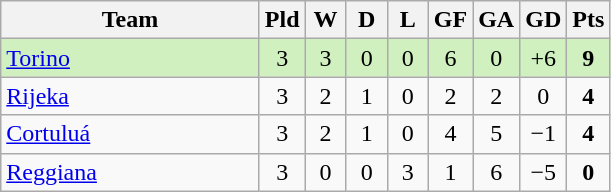<table class=wikitable style="text-align:center">
<tr>
<th width=165>Team</th>
<th width=20>Pld</th>
<th width=20>W</th>
<th width=20>D</th>
<th width=20>L</th>
<th width=20>GF</th>
<th width=20>GA</th>
<th width=20>GD</th>
<th width=20>Pts</th>
</tr>
<tr bgcolor=#d0f0c0>
<td style="text-align:left"> <a href='#'>Torino</a></td>
<td>3</td>
<td>3</td>
<td>0</td>
<td>0</td>
<td>6</td>
<td>0</td>
<td>+6</td>
<td><strong>9</strong></td>
</tr>
<tr>
<td style="text-align:left"> <a href='#'>Rijeka</a></td>
<td>3</td>
<td>2</td>
<td>1</td>
<td>0</td>
<td>2</td>
<td>2</td>
<td>0</td>
<td><strong>4</strong></td>
</tr>
<tr>
<td style="text-align:left"> <a href='#'>Cortuluá</a></td>
<td>3</td>
<td>2</td>
<td>1</td>
<td>0</td>
<td>4</td>
<td>5</td>
<td>−1</td>
<td><strong>4</strong></td>
</tr>
<tr>
<td style="text-align:left"> <a href='#'>Reggiana</a></td>
<td>3</td>
<td>0</td>
<td>0</td>
<td>3</td>
<td>1</td>
<td>6</td>
<td>−5</td>
<td><strong>0</strong></td>
</tr>
</table>
